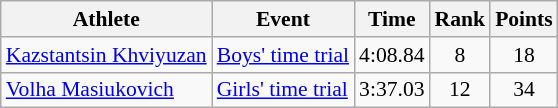<table class="wikitable" border="1" style="font-size:90%">
<tr>
<th>Athlete</th>
<th>Event</th>
<th>Time</th>
<th>Rank</th>
<th>Points</th>
</tr>
<tr>
<td><a href='#'>Kazstantsin Khviyuzan</a></td>
<td><a href='#'>Boys' time trial</a></td>
<td align=center>4:08.84</td>
<td align=center>8</td>
<td align=center>18</td>
</tr>
<tr>
<td><a href='#'>Volha Masiukovich</a></td>
<td><a href='#'>Girls' time trial</a></td>
<td align=center>3:37.03</td>
<td align=center>12</td>
<td align=center>34</td>
</tr>
</table>
